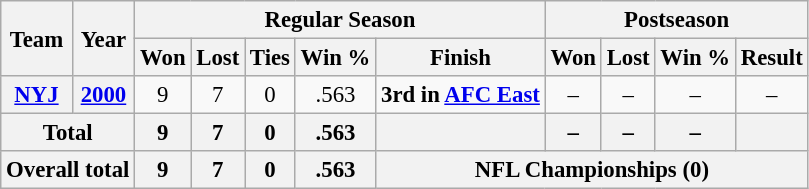<table class="wikitable" style="font-size: 95%; text-align:center;">
<tr>
<th rowspan="2">Team</th>
<th rowspan="2">Year</th>
<th colspan="5">Regular Season</th>
<th colspan="4">Postseason</th>
</tr>
<tr>
<th>Won</th>
<th>Lost</th>
<th>Ties</th>
<th>Win %</th>
<th>Finish</th>
<th>Won</th>
<th>Lost</th>
<th>Win %</th>
<th>Result</th>
</tr>
<tr>
<th><a href='#'>NYJ</a></th>
<th><a href='#'>2000</a></th>
<td>9</td>
<td>7</td>
<td>0</td>
<td>.563</td>
<td><strong>3rd in <a href='#'>AFC East</a></strong></td>
<td>–</td>
<td>–</td>
<td>–</td>
<td>–</td>
</tr>
<tr>
<th colspan="2">Total</th>
<th>9</th>
<th>7</th>
<th>0</th>
<th>.563</th>
<th></th>
<th>–</th>
<th>–</th>
<th>–</th>
<th></th>
</tr>
<tr>
<th colspan="2">Overall total</th>
<th>9</th>
<th>7</th>
<th>0</th>
<th>.563</th>
<th colspan="5">NFL Championships (0)</th>
</tr>
</table>
